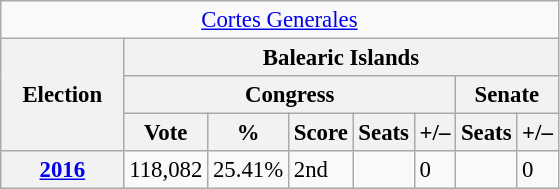<table class="wikitable" style="font-size:95%; text-align:left;">
<tr>
<td colspan="8" align="center"><a href='#'>Cortes Generales</a></td>
</tr>
<tr>
<th rowspan="3" width="75">Election</th>
<th colspan="7">Balearic Islands</th>
</tr>
<tr>
<th colspan="5">Congress</th>
<th colspan="2">Senate</th>
</tr>
<tr>
<th>Vote</th>
<th>%</th>
<th>Score</th>
<th>Seats</th>
<th>+/–</th>
<th>Seats</th>
<th>+/–</th>
</tr>
<tr>
<th><a href='#'>2016</a></th>
<td>118,082</td>
<td>25.41%</td>
<td>2nd</td>
<td></td>
<td>0</td>
<td></td>
<td>0</td>
</tr>
</table>
